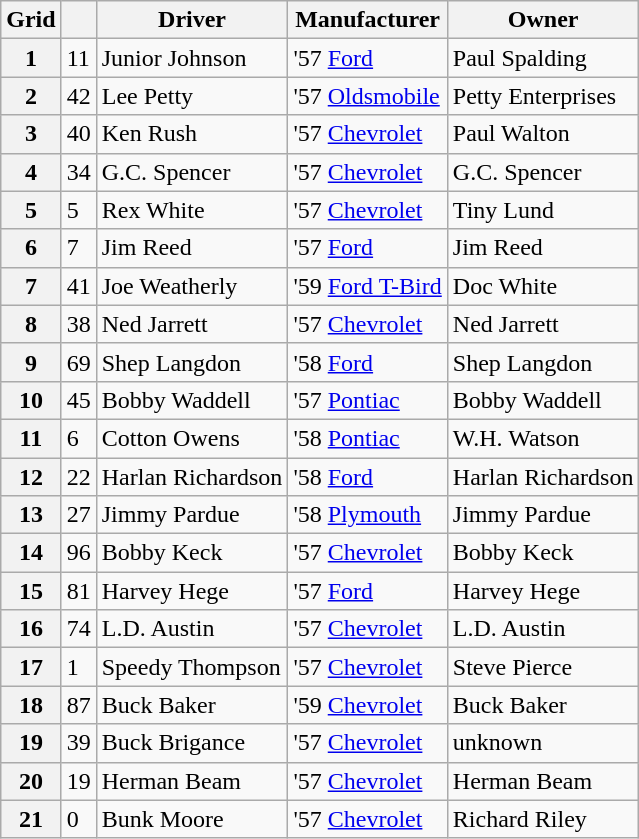<table class="wikitable">
<tr>
<th>Grid</th>
<th></th>
<th>Driver</th>
<th>Manufacturer</th>
<th>Owner</th>
</tr>
<tr>
<th>1</th>
<td>11</td>
<td>Junior Johnson</td>
<td>'57 <a href='#'>Ford</a></td>
<td>Paul Spalding</td>
</tr>
<tr>
<th>2</th>
<td>42</td>
<td>Lee Petty</td>
<td>'57 <a href='#'>Oldsmobile</a></td>
<td>Petty Enterprises</td>
</tr>
<tr>
<th>3</th>
<td>40</td>
<td>Ken Rush</td>
<td>'57 <a href='#'>Chevrolet</a></td>
<td>Paul Walton</td>
</tr>
<tr>
<th>4</th>
<td>34</td>
<td>G.C. Spencer</td>
<td>'57 <a href='#'>Chevrolet</a></td>
<td>G.C. Spencer</td>
</tr>
<tr>
<th>5</th>
<td>5</td>
<td>Rex White</td>
<td>'57 <a href='#'>Chevrolet</a></td>
<td>Tiny Lund</td>
</tr>
<tr>
<th>6</th>
<td>7</td>
<td>Jim Reed</td>
<td>'57 <a href='#'>Ford</a></td>
<td>Jim Reed</td>
</tr>
<tr>
<th>7</th>
<td>41</td>
<td>Joe Weatherly</td>
<td>'59 <a href='#'>Ford T-Bird</a></td>
<td>Doc White</td>
</tr>
<tr>
<th>8</th>
<td>38</td>
<td>Ned Jarrett</td>
<td>'57 <a href='#'>Chevrolet</a></td>
<td>Ned Jarrett</td>
</tr>
<tr>
<th>9</th>
<td>69</td>
<td>Shep Langdon</td>
<td>'58 <a href='#'>Ford</a></td>
<td>Shep Langdon</td>
</tr>
<tr>
<th>10</th>
<td>45</td>
<td>Bobby Waddell</td>
<td>'57 <a href='#'>Pontiac</a></td>
<td>Bobby Waddell</td>
</tr>
<tr>
<th>11</th>
<td>6</td>
<td>Cotton Owens</td>
<td>'58 <a href='#'>Pontiac</a></td>
<td>W.H. Watson</td>
</tr>
<tr>
<th>12</th>
<td>22</td>
<td>Harlan Richardson</td>
<td>'58 <a href='#'>Ford</a></td>
<td>Harlan Richardson</td>
</tr>
<tr>
<th>13</th>
<td>27</td>
<td>Jimmy Pardue</td>
<td>'58 <a href='#'>Plymouth</a></td>
<td>Jimmy Pardue</td>
</tr>
<tr>
<th>14</th>
<td>96</td>
<td>Bobby Keck</td>
<td>'57 <a href='#'>Chevrolet</a></td>
<td>Bobby Keck</td>
</tr>
<tr>
<th>15</th>
<td>81</td>
<td>Harvey Hege</td>
<td>'57 <a href='#'>Ford</a></td>
<td>Harvey Hege</td>
</tr>
<tr>
<th>16</th>
<td>74</td>
<td>L.D. Austin</td>
<td>'57 <a href='#'>Chevrolet</a></td>
<td>L.D. Austin</td>
</tr>
<tr>
<th>17</th>
<td>1</td>
<td>Speedy Thompson</td>
<td>'57 <a href='#'>Chevrolet</a></td>
<td>Steve Pierce</td>
</tr>
<tr>
<th>18</th>
<td>87</td>
<td>Buck Baker</td>
<td>'59 <a href='#'>Chevrolet</a></td>
<td>Buck Baker</td>
</tr>
<tr>
<th>19</th>
<td>39</td>
<td>Buck Brigance</td>
<td>'57 <a href='#'>Chevrolet</a></td>
<td>unknown</td>
</tr>
<tr>
<th>20</th>
<td>19</td>
<td>Herman Beam</td>
<td>'57 <a href='#'>Chevrolet</a></td>
<td>Herman Beam</td>
</tr>
<tr>
<th>21</th>
<td>0</td>
<td>Bunk Moore</td>
<td>'57 <a href='#'>Chevrolet</a></td>
<td>Richard Riley</td>
</tr>
</table>
